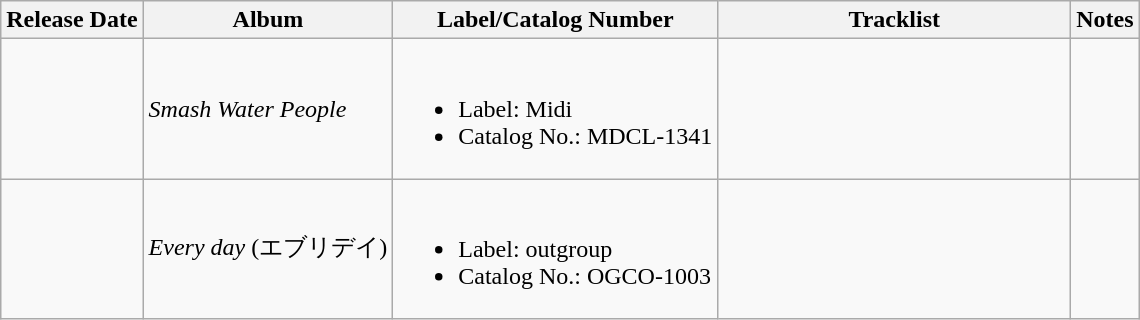<table class="wikitable plainrowheaders">
<tr>
<th>Release Date</th>
<th>Album</th>
<th>Label/Catalog Number</th>
<th style="width:31%">Tracklist</th>
<th>Notes</th>
</tr>
<tr>
<td></td>
<td><em>Smash Water People</em></td>
<td><br><ul><li>Label: Midi</li><li>Catalog No.: MDCL-1341</li></ul></td>
<td></td>
<td></td>
</tr>
<tr>
<td></td>
<td><em>Every day</em> (エブリデイ)</td>
<td><br><ul><li>Label: outgroup</li><li>Catalog No.: OGCO-1003</li></ul></td>
<td></td>
<td></td>
</tr>
</table>
